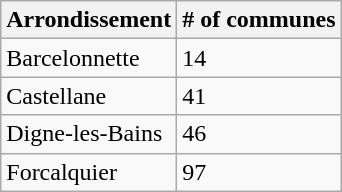<table class="wikitable">
<tr ---->
<th>Arrondissement</th>
<th># of communes</th>
</tr>
<tr ---->
<td>Barcelonnette</td>
<td>14</td>
</tr>
<tr ---->
<td>Castellane</td>
<td>41</td>
</tr>
<tr ---->
<td>Digne-les-Bains</td>
<td>46</td>
</tr>
<tr ---->
<td>Forcalquier</td>
<td>97</td>
</tr>
</table>
